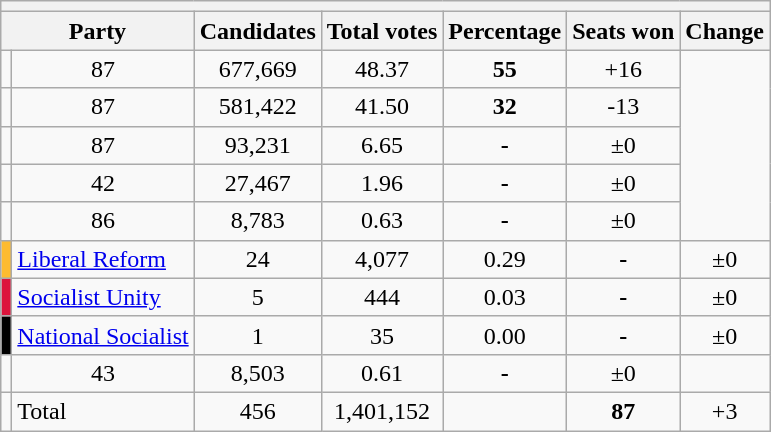<table class=wikitable>
<tr>
<th colspan=7></th>
</tr>
<tr>
<th colspan=2>Party</th>
<th align=center>Candidates</th>
<th align=right>Total votes</th>
<th align=right>Percentage</th>
<th align=center>Seats won</th>
<th align=center>Change</th>
</tr>
<tr>
<td></td>
<td align=center>87</td>
<td align=center>677,669</td>
<td align=center>48.37</td>
<td align=center><strong>55</strong></td>
<td align=center>+16</td>
</tr>
<tr>
<td></td>
<td align=center>87</td>
<td align=center>581,422</td>
<td align=center>41.50</td>
<td align=center><strong>32</strong></td>
<td align=center>-13</td>
</tr>
<tr>
<td></td>
<td align=center>87</td>
<td align=center>93,231</td>
<td align=center>6.65</td>
<td align=center><strong>-</strong></td>
<td align=center>±0</td>
</tr>
<tr>
<td></td>
<td align=center>42</td>
<td align=center>27,467</td>
<td align=center>1.96</td>
<td align=center><strong>-</strong></td>
<td align=center>±0</td>
</tr>
<tr>
<td></td>
<td align=center>86</td>
<td align=center>8,783</td>
<td align=center>0.63</td>
<td align=center><strong>-</strong></td>
<td align=center>±0</td>
</tr>
<tr>
<td bgcolor=#FDBB30></td>
<td><a href='#'>Liberal Reform</a></td>
<td align=center>24</td>
<td align=center>4,077</td>
<td align=center>0.29</td>
<td align=center><strong>-</strong></td>
<td align=center>±0</td>
</tr>
<tr>
<td bgcolor=#DC143C></td>
<td><a href='#'>Socialist Unity</a></td>
<td align=center>5</td>
<td align=center>444</td>
<td align=center>0.03</td>
<td align=center><strong>-</strong></td>
<td align=center>±0</td>
</tr>
<tr>
<td bgcolor=#000000></td>
<td><a href='#'>National Socialist</a></td>
<td align=center>1</td>
<td align=center>35</td>
<td align=center>0.00</td>
<td align=center><strong>-</strong></td>
<td align=center>±0</td>
</tr>
<tr>
<td></td>
<td align=center>43</td>
<td align=center>8,503</td>
<td align=center>0.61</td>
<td align=center><strong>-</strong></td>
<td align=center>±0</td>
</tr>
<tr>
<td></td>
<td>Total</td>
<td align=center>456</td>
<td align=center>1,401,152</td>
<td align=center></td>
<td align=center><strong>87</strong></td>
<td align=center>+3</td>
</tr>
</table>
